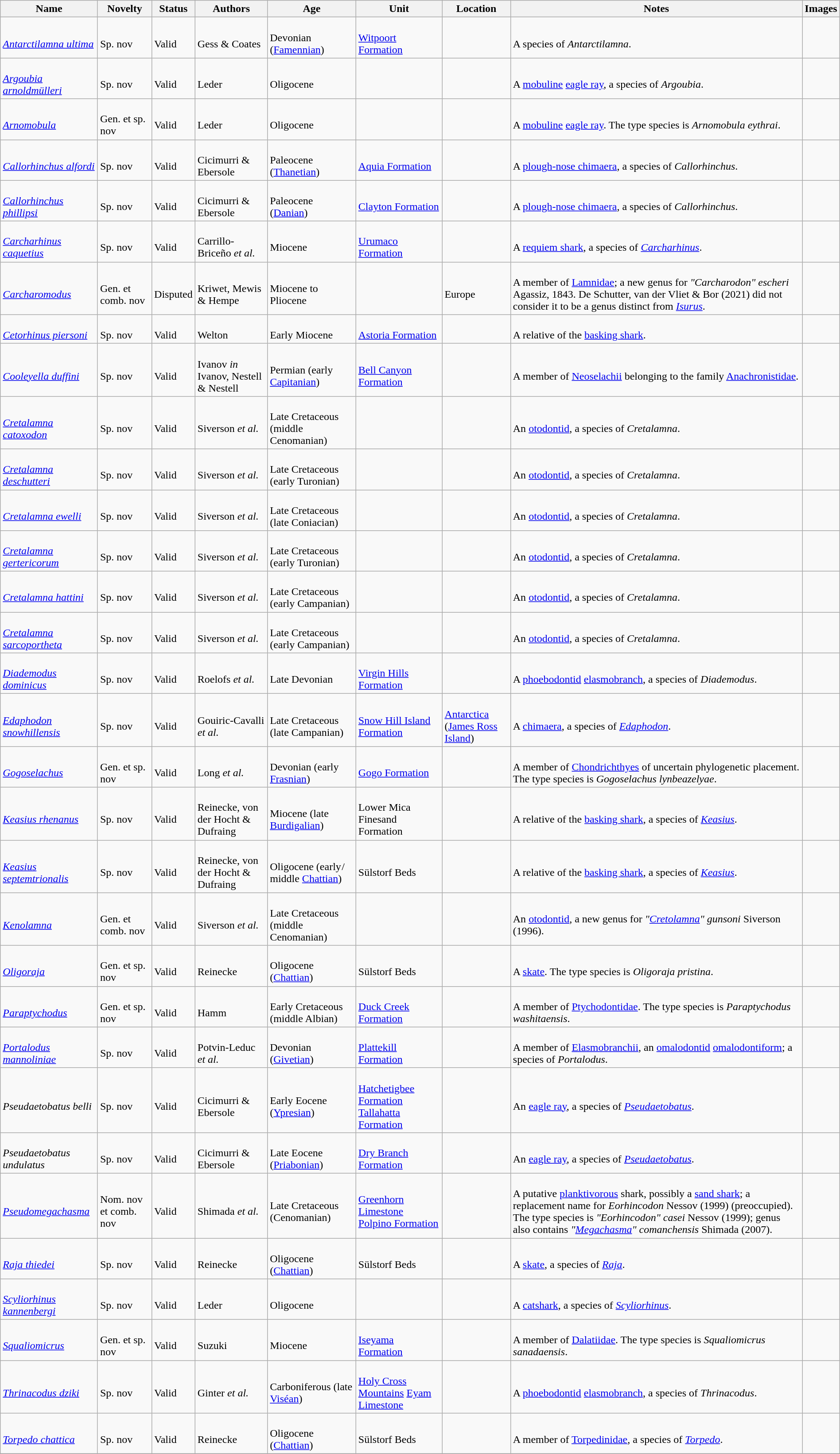<table class="wikitable sortable" align="center" width="100%">
<tr>
<th>Name</th>
<th>Novelty</th>
<th>Status</th>
<th>Authors</th>
<th>Age</th>
<th>Unit</th>
<th>Location</th>
<th>Notes</th>
<th>Images</th>
</tr>
<tr>
<td><br><em><a href='#'>Antarctilamna ultima</a></em></td>
<td><br>Sp. nov</td>
<td><br>Valid</td>
<td><br>Gess & Coates</td>
<td><br>Devonian (<a href='#'>Famennian</a>)</td>
<td><br><a href='#'>Witpoort Formation</a></td>
<td><br></td>
<td><br>A species of <em>Antarctilamna</em>.</td>
<td></td>
</tr>
<tr>
<td><br><em><a href='#'>Argoubia arnoldmülleri</a></em></td>
<td><br>Sp. nov</td>
<td><br>Valid</td>
<td><br>Leder</td>
<td><br>Oligocene</td>
<td></td>
<td><br></td>
<td><br>A <a href='#'>mobuline</a> <a href='#'>eagle ray</a>, a species of <em>Argoubia</em>.</td>
<td></td>
</tr>
<tr>
<td><br><em><a href='#'>Arnomobula</a></em></td>
<td><br>Gen. et sp. nov</td>
<td><br>Valid</td>
<td><br>Leder</td>
<td><br>Oligocene</td>
<td></td>
<td><br></td>
<td><br>A <a href='#'>mobuline</a> <a href='#'>eagle ray</a>. The type species is <em>Arnomobula eythrai</em>.</td>
<td></td>
</tr>
<tr>
<td><br><em><a href='#'>Callorhinchus alfordi</a></em></td>
<td><br>Sp. nov</td>
<td><br>Valid</td>
<td><br>Cicimurri & Ebersole</td>
<td><br>Paleocene (<a href='#'>Thanetian</a>)</td>
<td><br><a href='#'>Aquia Formation</a></td>
<td><br></td>
<td><br>A <a href='#'>plough-nose chimaera</a>, a species of <em>Callorhinchus</em>.</td>
<td></td>
</tr>
<tr>
<td><br><em><a href='#'>Callorhinchus phillipsi</a></em></td>
<td><br>Sp. nov</td>
<td><br>Valid</td>
<td><br>Cicimurri & Ebersole</td>
<td><br>Paleocene (<a href='#'>Danian</a>)</td>
<td><br><a href='#'>Clayton Formation</a></td>
<td><br></td>
<td><br>A <a href='#'>plough-nose chimaera</a>, a species of <em>Callorhinchus</em>.</td>
<td></td>
</tr>
<tr>
<td><br><em><a href='#'>Carcharhinus caquetius</a></em></td>
<td><br>Sp. nov</td>
<td><br>Valid</td>
<td><br>Carrillo-Briceño <em>et al.</em></td>
<td><br>Miocene</td>
<td><br><a href='#'>Urumaco Formation</a></td>
<td><br></td>
<td><br>A <a href='#'>requiem shark</a>, a species of <em><a href='#'>Carcharhinus</a></em>.</td>
<td></td>
</tr>
<tr>
<td><br><em><a href='#'>Carcharomodus</a></em></td>
<td><br>Gen. et comb. nov</td>
<td><br>Disputed</td>
<td><br>Kriwet, Mewis & Hempe</td>
<td><br>Miocene to Pliocene</td>
<td></td>
<td><br>Europe</td>
<td><br>A member of <a href='#'>Lamnidae</a>; a new genus for <em>"Carcharodon" escheri</em> Agassiz, 1843. De Schutter, van der Vliet & Bor (2021) did not consider it to be a genus distinct from <em><a href='#'>Isurus</a></em>.</td>
<td></td>
</tr>
<tr>
<td><br><em><a href='#'>Cetorhinus piersoni</a></em></td>
<td><br>Sp. nov</td>
<td><br>Valid</td>
<td><br>Welton</td>
<td><br>Early Miocene</td>
<td><br><a href='#'>Astoria Formation</a></td>
<td><br></td>
<td><br>A relative of the <a href='#'>basking shark</a>.</td>
<td></td>
</tr>
<tr>
<td><br><em><a href='#'>Cooleyella duffini</a></em></td>
<td><br>Sp. nov</td>
<td><br>Valid</td>
<td><br>Ivanov <em>in</em> Ivanov, Nestell & Nestell</td>
<td><br>Permian (early <a href='#'>Capitanian</a>)</td>
<td><br><a href='#'>Bell Canyon Formation</a></td>
<td><br></td>
<td><br>A member of <a href='#'>Neoselachii</a> belonging to the family <a href='#'>Anachronistidae</a>.</td>
<td></td>
</tr>
<tr>
<td><br><em><a href='#'>Cretalamna catoxodon</a></em></td>
<td><br>Sp. nov</td>
<td><br>Valid</td>
<td><br>Siverson <em>et al.</em></td>
<td><br>Late Cretaceous (middle Cenomanian)</td>
<td></td>
<td><br></td>
<td><br>An <a href='#'>otodontid</a>, a species of <em>Cretalamna</em>.</td>
<td></td>
</tr>
<tr>
<td><br><em><a href='#'>Cretalamna deschutteri</a></em></td>
<td><br>Sp. nov</td>
<td><br>Valid</td>
<td><br>Siverson <em>et al.</em></td>
<td><br>Late Cretaceous (early Turonian)</td>
<td></td>
<td><br></td>
<td><br>An <a href='#'>otodontid</a>, a species of <em>Cretalamna</em>.</td>
<td></td>
</tr>
<tr>
<td><br><em><a href='#'>Cretalamna ewelli</a></em></td>
<td><br>Sp. nov</td>
<td><br>Valid</td>
<td><br>Siverson <em>et al.</em></td>
<td><br>Late Cretaceous (late Coniacian)</td>
<td></td>
<td><br></td>
<td><br>An <a href='#'>otodontid</a>, a species of <em>Cretalamna</em>.</td>
<td></td>
</tr>
<tr>
<td><br><em><a href='#'>Cretalamna gertericorum</a></em></td>
<td><br>Sp. nov</td>
<td><br>Valid</td>
<td><br>Siverson <em>et al.</em></td>
<td><br>Late Cretaceous (early Turonian)</td>
<td></td>
<td><br></td>
<td><br>An <a href='#'>otodontid</a>, a species of <em>Cretalamna</em>.</td>
<td></td>
</tr>
<tr>
<td><br><em><a href='#'>Cretalamna hattini</a></em> </td>
<td><br>Sp. nov</td>
<td><br>Valid</td>
<td><br>Siverson <em>et al.</em></td>
<td><br>Late Cretaceous (early Campanian)</td>
<td></td>
<td><br></td>
<td><br>An <a href='#'>otodontid</a>, a species of <em>Cretalamna</em>.</td>
<td></td>
</tr>
<tr>
<td><br><em><a href='#'>Cretalamna sarcoportheta</a></em></td>
<td><br>Sp. nov</td>
<td><br>Valid</td>
<td><br>Siverson <em>et al.</em></td>
<td><br>Late Cretaceous (early Campanian)</td>
<td></td>
<td><br></td>
<td><br>An <a href='#'>otodontid</a>, a species of <em>Cretalamna</em>.</td>
<td></td>
</tr>
<tr>
<td><br><em><a href='#'>Diademodus dominicus</a></em></td>
<td><br>Sp. nov</td>
<td><br>Valid</td>
<td><br>Roelofs <em>et al.</em></td>
<td><br>Late Devonian</td>
<td><br><a href='#'>Virgin Hills Formation</a></td>
<td><br></td>
<td><br>A <a href='#'>phoebodontid</a> <a href='#'>elasmobranch</a>, a species of <em>Diademodus</em>.</td>
<td></td>
</tr>
<tr>
<td><br><em><a href='#'>Edaphodon snowhillensis</a></em></td>
<td><br>Sp. nov</td>
<td><br>Valid</td>
<td><br>Gouiric-Cavalli <em>et al.</em></td>
<td><br>Late Cretaceous (late Campanian)</td>
<td><br><a href='#'>Snow Hill Island Formation</a></td>
<td><br><a href='#'>Antarctica</a> (<a href='#'>James Ross Island</a>)</td>
<td><br>A <a href='#'>chimaera</a>, a species of <em><a href='#'>Edaphodon</a></em>.</td>
<td></td>
</tr>
<tr>
<td><br><em><a href='#'>Gogoselachus</a></em></td>
<td><br>Gen. et sp. nov</td>
<td><br>Valid</td>
<td><br>Long <em>et al.</em></td>
<td><br>Devonian (early <a href='#'>Frasnian</a>)</td>
<td><br><a href='#'>Gogo Formation</a></td>
<td><br></td>
<td><br>A member of <a href='#'>Chondrichthyes</a> of uncertain phylogenetic placement. The type species is <em>Gogoselachus lynbeazelyae</em>.</td>
<td></td>
</tr>
<tr>
<td><br><em><a href='#'>Keasius rhenanus</a></em></td>
<td><br>Sp. nov</td>
<td><br>Valid</td>
<td><br>Reinecke, von der Hocht & Dufraing</td>
<td><br>Miocene (late <a href='#'>Burdigalian</a>)</td>
<td><br>Lower Mica Finesand Formation</td>
<td><br></td>
<td><br>A relative of the <a href='#'>basking shark</a>, a species of <em><a href='#'>Keasius</a></em>.</td>
<td></td>
</tr>
<tr>
<td><br><em><a href='#'>Keasius septemtrionalis</a></em></td>
<td><br>Sp. nov</td>
<td><br>Valid</td>
<td><br>Reinecke, von der Hocht & Dufraing</td>
<td><br>Oligocene (early / middle <a href='#'>Chattian</a>)</td>
<td><br>Sülstorf Beds</td>
<td><br></td>
<td><br>A relative of the <a href='#'>basking shark</a>, a species of <em><a href='#'>Keasius</a></em>.</td>
<td></td>
</tr>
<tr>
<td><br><em><a href='#'>Kenolamna</a></em></td>
<td><br>Gen. et comb. nov</td>
<td><br>Valid</td>
<td><br>Siverson <em>et al.</em></td>
<td><br>Late Cretaceous (middle Cenomanian)</td>
<td></td>
<td><br></td>
<td><br>An <a href='#'>otodontid</a>, a new genus for <em>"<a href='#'>Cretolamna</a>" gunsoni</em> Siverson (1996).</td>
<td></td>
</tr>
<tr>
<td><br><em><a href='#'>Oligoraja</a></em></td>
<td><br>Gen. et sp. nov</td>
<td><br>Valid</td>
<td><br>Reinecke</td>
<td><br>Oligocene (<a href='#'>Chattian</a>)</td>
<td><br>Sülstorf Beds</td>
<td><br></td>
<td><br>A <a href='#'>skate</a>. The type species is <em>Oligoraja pristina</em>.</td>
<td></td>
</tr>
<tr>
<td><br><em><a href='#'>Paraptychodus</a></em></td>
<td><br>Gen. et sp. nov</td>
<td><br>Valid</td>
<td><br>Hamm</td>
<td><br>Early Cretaceous (middle Albian)</td>
<td><br><a href='#'>Duck Creek Formation</a></td>
<td><br></td>
<td><br>A member of <a href='#'>Ptychodontidae</a>. The type species is <em>Paraptychodus washitaensis</em>.</td>
<td></td>
</tr>
<tr>
<td><br><em><a href='#'>Portalodus mannoliniae</a></em></td>
<td><br>Sp. nov</td>
<td><br>Valid</td>
<td><br>Potvin-Leduc <em>et al.</em></td>
<td><br>Devonian (<a href='#'>Givetian</a>)</td>
<td><br><a href='#'>Plattekill Formation</a></td>
<td><br></td>
<td><br>A member of <a href='#'>Elasmobranchii</a>, an <a href='#'>omalodontid</a> <a href='#'>omalodontiform</a>; a species of <em>Portalodus</em>.</td>
<td></td>
</tr>
<tr>
<td><br><em>Pseudaetobatus belli</em></td>
<td><br>Sp. nov</td>
<td><br>Valid</td>
<td><br>Cicimurri & Ebersole</td>
<td><br>Early Eocene (<a href='#'>Ypresian</a>)</td>
<td><br><a href='#'>Hatchetigbee Formation</a><br>
<a href='#'>Tallahatta Formation</a></td>
<td><br></td>
<td><br>An <a href='#'>eagle ray</a>, a species of <em><a href='#'>Pseudaetobatus</a></em>.</td>
<td></td>
</tr>
<tr>
<td><br><em>Pseudaetobatus undulatus</em></td>
<td><br>Sp. nov</td>
<td><br>Valid</td>
<td><br>Cicimurri & Ebersole</td>
<td><br>Late Eocene (<a href='#'>Priabonian</a>)</td>
<td><br><a href='#'>Dry Branch Formation</a></td>
<td><br></td>
<td><br>An <a href='#'>eagle ray</a>, a species of <em><a href='#'>Pseudaetobatus</a></em>.</td>
<td></td>
</tr>
<tr>
<td><br><em><a href='#'>Pseudomegachasma</a></em></td>
<td><br>Nom. nov et comb. nov</td>
<td><br>Valid</td>
<td><br>Shimada <em>et al.</em></td>
<td><br>Late Cretaceous (Cenomanian)</td>
<td><br><a href='#'>Greenhorn Limestone</a><br>
<a href='#'>Polpino Formation</a></td>
<td><br><br>
</td>
<td><br>A putative <a href='#'>planktivorous</a> shark, possibly a <a href='#'>sand shark</a>; a replacement name for <em>Eorhincodon</em> Nessov (1999) (preoccupied). The type species is <em>"Eorhincodon" casei</em> Nessov (1999); genus also contains <em>"<a href='#'>Megachasma</a>" comanchensis</em> Shimada (2007).</td>
<td></td>
</tr>
<tr>
<td><br><em><a href='#'>Raja thiedei</a></em></td>
<td><br>Sp. nov</td>
<td><br>Valid</td>
<td><br>Reinecke</td>
<td><br>Oligocene (<a href='#'>Chattian</a>)</td>
<td><br>Sülstorf Beds</td>
<td><br></td>
<td><br>A <a href='#'>skate</a>, a species of <em><a href='#'>Raja</a></em>.</td>
<td></td>
</tr>
<tr>
<td><br><em><a href='#'>Scyliorhinus kannenbergi</a></em></td>
<td><br>Sp. nov</td>
<td><br>Valid</td>
<td><br>Leder</td>
<td><br>Oligocene</td>
<td></td>
<td><br></td>
<td><br>A <a href='#'>catshark</a>, a species of <em><a href='#'>Scyliorhinus</a></em>.</td>
<td></td>
</tr>
<tr>
<td><br><em><a href='#'>Squaliomicrus</a></em></td>
<td><br>Gen. et sp. nov</td>
<td><br>Valid</td>
<td><br>Suzuki</td>
<td><br>Miocene</td>
<td><br><a href='#'>Iseyama Formation</a></td>
<td><br></td>
<td><br>A member of <a href='#'>Dalatiidae</a>. The type species is <em> Squaliomicrus sanadaensis</em>.</td>
<td></td>
</tr>
<tr>
<td><br><em><a href='#'>Thrinacodus dziki</a></em></td>
<td><br>Sp. nov</td>
<td><br>Valid</td>
<td><br>Ginter <em>et al.</em></td>
<td><br>Carboniferous (late <a href='#'>Viséan</a>)</td>
<td><br><a href='#'>Holy Cross Mountains</a>
<a href='#'>Eyam Limestone</a></td>
<td><br>
</td>
<td><br>A <a href='#'>phoebodontid</a> <a href='#'>elasmobranch</a>, a species of <em>Thrinacodus</em>.</td>
<td></td>
</tr>
<tr>
<td><br><em><a href='#'>Torpedo chattica</a></em></td>
<td><br>Sp. nov</td>
<td><br>Valid</td>
<td><br>Reinecke</td>
<td><br>Oligocene (<a href='#'>Chattian</a>)</td>
<td><br>Sülstorf Beds</td>
<td><br></td>
<td><br>A member of <a href='#'>Torpedinidae</a>, a species of <em><a href='#'>Torpedo</a></em>.</td>
<td></td>
</tr>
<tr>
</tr>
</table>
